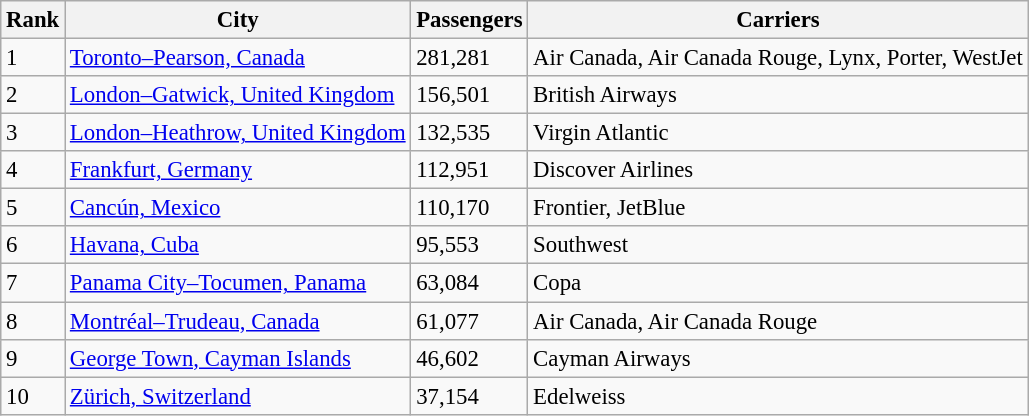<table class="wikitable sortable" style="font-size: 95%">
<tr>
<th>Rank</th>
<th>City</th>
<th>Passengers</th>
<th>Carriers</th>
</tr>
<tr>
<td>1</td>
<td> <a href='#'>Toronto–Pearson, Canada</a></td>
<td>281,281</td>
<td>Air Canada, Air Canada Rouge, Lynx, Porter, WestJet</td>
</tr>
<tr>
<td>2</td>
<td> <a href='#'>London–Gatwick, United Kingdom</a></td>
<td>156,501</td>
<td>British Airways</td>
</tr>
<tr>
<td>3</td>
<td> <a href='#'>London–Heathrow, United Kingdom</a></td>
<td>132,535</td>
<td>Virgin Atlantic</td>
</tr>
<tr>
<td>4</td>
<td> <a href='#'>Frankfurt, Germany</a></td>
<td>112,951</td>
<td>Discover Airlines</td>
</tr>
<tr>
<td>5</td>
<td> <a href='#'>Cancún, Mexico</a></td>
<td>110,170</td>
<td>Frontier, JetBlue</td>
</tr>
<tr>
<td>6</td>
<td> <a href='#'>Havana, Cuba</a></td>
<td>95,553</td>
<td>Southwest</td>
</tr>
<tr>
<td>7</td>
<td> <a href='#'>Panama City–Tocumen, Panama</a></td>
<td>63,084</td>
<td>Copa</td>
</tr>
<tr>
<td>8</td>
<td> <a href='#'>Montréal–Trudeau, Canada</a></td>
<td>61,077</td>
<td>Air Canada, Air Canada Rouge</td>
</tr>
<tr>
<td>9</td>
<td> <a href='#'>George Town, Cayman Islands</a></td>
<td>46,602</td>
<td>Cayman Airways</td>
</tr>
<tr>
<td>10</td>
<td> <a href='#'>Zürich, Switzerland</a></td>
<td>37,154</td>
<td>Edelweiss</td>
</tr>
</table>
